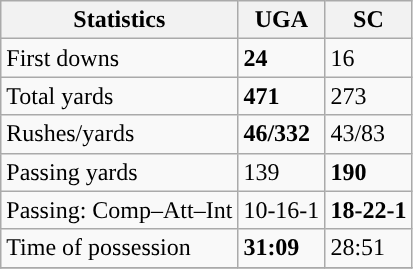<table class="wikitable" style="float: left;">
<tr>
<th>Statistics</th>
<th>UGA</th>
<th>SC</th>
</tr>
<tr>
<td>First downs</td>
<td><strong>24</strong></td>
<td>16</td>
</tr>
<tr>
<td>Total yards</td>
<td><strong>471</strong></td>
<td>273</td>
</tr>
<tr>
<td>Rushes/yards</td>
<td><strong>46/332</strong></td>
<td>43/83</td>
</tr>
<tr>
<td>Passing yards</td>
<td>139</td>
<td><strong>190</strong></td>
</tr>
<tr>
<td>Passing: Comp–Att–Int</td>
<td>10-16-1</td>
<td><strong>18-22-1</strong></td>
</tr>
<tr>
<td>Time of possession</td>
<td><strong>31:09</strong></td>
<td>28:51</td>
</tr>
<tr>
</tr>
</table>
